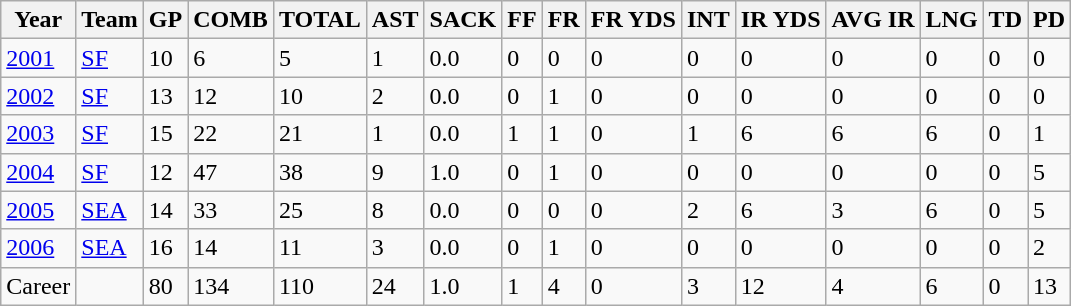<table class="wikitable">
<tr>
<th>Year</th>
<th>Team</th>
<th>GP</th>
<th>COMB</th>
<th>TOTAL</th>
<th>AST</th>
<th>SACK</th>
<th>FF</th>
<th>FR</th>
<th>FR YDS</th>
<th>INT</th>
<th>IR YDS</th>
<th>AVG IR</th>
<th>LNG</th>
<th>TD</th>
<th>PD</th>
</tr>
<tr>
<td><a href='#'>2001</a></td>
<td><a href='#'>SF</a></td>
<td>10</td>
<td>6</td>
<td>5</td>
<td>1</td>
<td>0.0</td>
<td>0</td>
<td>0</td>
<td>0</td>
<td>0</td>
<td>0</td>
<td>0</td>
<td>0</td>
<td>0</td>
<td>0</td>
</tr>
<tr>
<td><a href='#'>2002</a></td>
<td><a href='#'>SF</a></td>
<td>13</td>
<td>12</td>
<td>10</td>
<td>2</td>
<td>0.0</td>
<td>0</td>
<td>1</td>
<td>0</td>
<td>0</td>
<td>0</td>
<td>0</td>
<td>0</td>
<td>0</td>
<td>0</td>
</tr>
<tr>
<td><a href='#'>2003</a></td>
<td><a href='#'>SF</a></td>
<td>15</td>
<td>22</td>
<td>21</td>
<td>1</td>
<td>0.0</td>
<td>1</td>
<td>1</td>
<td>0</td>
<td>1</td>
<td>6</td>
<td>6</td>
<td>6</td>
<td>0</td>
<td>1</td>
</tr>
<tr>
<td><a href='#'>2004</a></td>
<td><a href='#'>SF</a></td>
<td>12</td>
<td>47</td>
<td>38</td>
<td>9</td>
<td>1.0</td>
<td>0</td>
<td>1</td>
<td>0</td>
<td>0</td>
<td>0</td>
<td>0</td>
<td>0</td>
<td>0</td>
<td>5</td>
</tr>
<tr>
<td><a href='#'>2005</a></td>
<td><a href='#'>SEA</a></td>
<td>14</td>
<td>33</td>
<td>25</td>
<td>8</td>
<td>0.0</td>
<td>0</td>
<td>0</td>
<td>0</td>
<td>2</td>
<td>6</td>
<td>3</td>
<td>6</td>
<td>0</td>
<td>5</td>
</tr>
<tr>
<td><a href='#'>2006</a></td>
<td><a href='#'>SEA</a></td>
<td>16</td>
<td>14</td>
<td>11</td>
<td>3</td>
<td>0.0</td>
<td>0</td>
<td>1</td>
<td>0</td>
<td>0</td>
<td>0</td>
<td>0</td>
<td>0</td>
<td>0</td>
<td>2</td>
</tr>
<tr>
<td>Career</td>
<td></td>
<td>80</td>
<td>134</td>
<td>110</td>
<td>24</td>
<td>1.0</td>
<td>1</td>
<td>4</td>
<td>0</td>
<td>3</td>
<td>12</td>
<td>4</td>
<td>6</td>
<td>0</td>
<td>13</td>
</tr>
</table>
